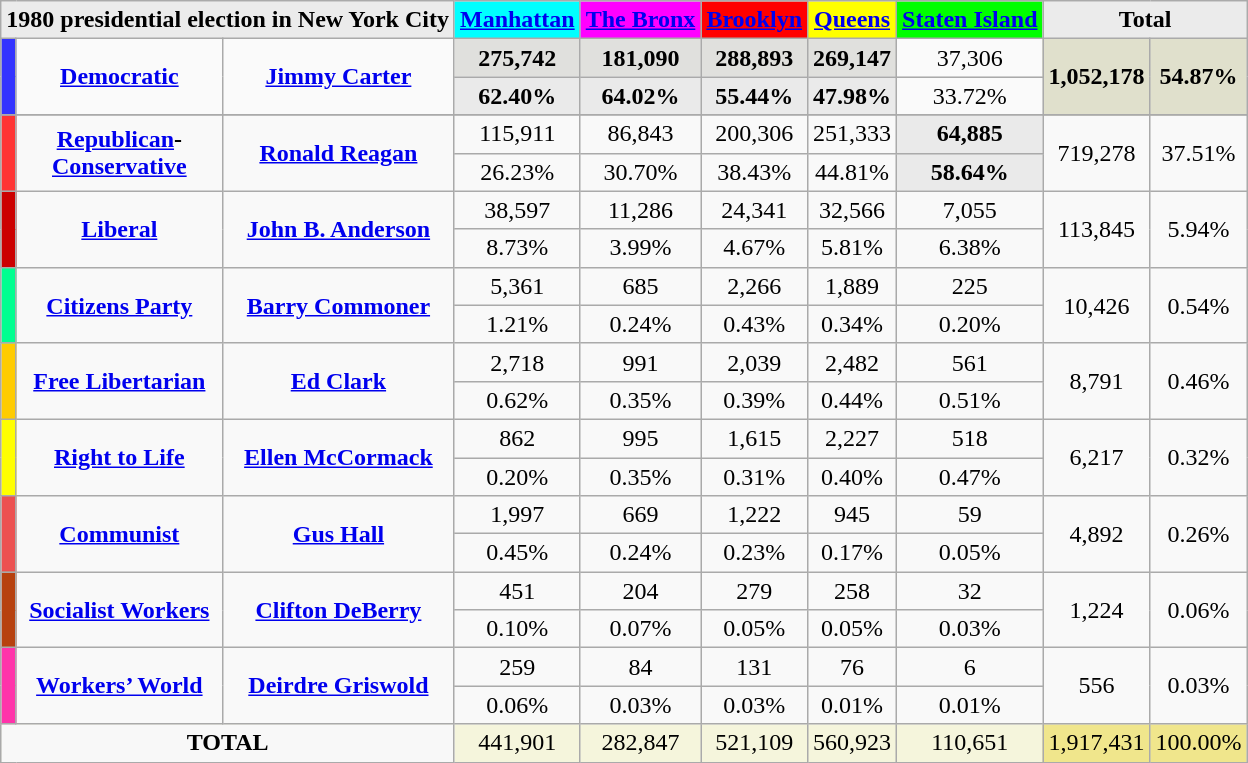<table class="wikitable" style="text-align:center;">
<tr style="text-align:center;">
<td colspan="3" style="background:#ebebeb;"><strong>1980 presidential election in New York City</strong></td>
<td style="background:aqua;"><strong><a href='#'>Manhattan</a></strong></td>
<td style="background:magenta;"><strong><a href='#'>The Bronx</a></strong></td>
<td style="background:red;"><strong><a href='#'>Brooklyn</a></strong></td>
<td style="background:yellow;"><strong><a href='#'>Queens</a></strong></td>
<td style="background:lime;"><strong><a href='#'>Staten Island</a></strong></td>
<td colspan="2"; style="background:#ebebeb;"><strong>Total</strong></td>
</tr>
<tr style="background:#e0e0dd;">
<th rowspan="2"; style="background-color:#3333FF; width: 3px"></th>
<td rowspan="2"; style="background:#fafafa; style="width: 130px"><strong><a href='#'>Democratic</a></strong></td>
<td rowspan="2" style="background:#fafafa; style="text-align:center;"><strong><a href='#'>Jimmy Carter</a></strong></td>
<td><strong>275,742</strong></td>
<td><strong>181,090</strong></td>
<td><strong>288,893</strong></td>
<td><strong>269,147</strong></td>
<td style="background:#fafafa;">37,306</td>
<td rowspan="2"; style="background:#e0e0cc;"><strong>1,052,178</strong></td>
<td rowspan="2"; style="background:#e0e0cc;"><strong>54.87%</strong></td>
</tr>
<tr style="background:#eaeaea;">
<td><strong>62.40%</strong></td>
<td><strong>64.02%</strong></td>
<td><strong>55.44%</strong></td>
<td><strong>47.98%</strong></td>
<td style="background:#fafafa;">33.72%</td>
</tr>
<tr style="background:#e0e0dd;">
</tr>
<tr>
<th rowspan="2"; style="background-color:#FF3333; width: 3px"></th>
<td rowspan="2"; style="width: 130px"><strong><a href='#'>Republican</a>-<br><a href='#'>Conservative</a></strong></td>
<td rowspan="2" text-align:center;"><strong><a href='#'>Ronald Reagan</a></strong></td>
<td>115,911</td>
<td>86,843</td>
<td>200,306</td>
<td>251,333</td>
<td style="background:#eaeaea;"><strong>64,885</strong></td>
<td rowspan="2";>719,278</td>
<td rowspan="2";>37.51%</td>
</tr>
<tr>
<td>26.23%</td>
<td>30.70%</td>
<td>38.43%</td>
<td>44.81%</td>
<td style="background:#eaeaea;"><strong>58.64%</strong></td>
</tr>
<tr>
<th rowspan="2"; style="background-color:#CC0000; width: 3px"></th>
<td rowspan="2"; style="width: 130px"><strong><a href='#'>Liberal</a></strong></td>
<td rowspan="2" style="text-align:center;"><strong><a href='#'>John B. Anderson</a></strong></td>
<td>38,597</td>
<td>11,286</td>
<td>24,341</td>
<td>32,566</td>
<td>7,055</td>
<td rowspan="2";>113,845</td>
<td rowspan="2";>5.94%</td>
</tr>
<tr>
<td>8.73%</td>
<td>3.99%</td>
<td>4.67%</td>
<td>5.81%</td>
<td>6.38%</td>
</tr>
<tr>
<th rowspan="2"; style="background-color:#00FF90; width: 3px"></th>
<td rowspan="2"; style="width: 130px"><strong><a href='#'>Citizens Party</a></strong></td>
<td rowspan="2" style="text-align:center;"><strong><a href='#'>Barry Commoner</a></strong></td>
<td>5,361</td>
<td>685</td>
<td>2,266</td>
<td>1,889</td>
<td>225</td>
<td rowspan="2";>10,426</td>
<td rowspan="2";>0.54%</td>
</tr>
<tr>
<td>1.21%</td>
<td>0.24%</td>
<td>0.43%</td>
<td>0.34%</td>
<td>0.20%</td>
</tr>
<tr>
<th rowspan="2"; style="background-color:#FFCC00; width: 3px"></th>
<td rowspan="2"; style="width: 130px"><strong><a href='#'>Free Libertarian</a></strong></td>
<td rowspan="2" style="text-align:center;"><strong><a href='#'>Ed Clark</a></strong></td>
<td>2,718</td>
<td>991</td>
<td>2,039</td>
<td>2,482</td>
<td>561</td>
<td rowspan="2";>8,791</td>
<td rowspan="2";>0.46%</td>
</tr>
<tr>
<td>0.62%</td>
<td>0.35%</td>
<td>0.39%</td>
<td>0.44%</td>
<td>0.51%</td>
</tr>
<tr>
<th rowspan="2"; style="background-color:#FFFF00; width: 3px"></th>
<td rowspan="2"; style="width: 130px"><strong><a href='#'>Right to Life</a></strong></td>
<td rowspan="2" style="text-align:center;"><strong><a href='#'>Ellen McCormack</a></strong></td>
<td>862</td>
<td>995</td>
<td>1,615</td>
<td>2,227</td>
<td>518</td>
<td rowspan="2";>6,217</td>
<td rowspan="2";>0.32%</td>
</tr>
<tr>
<td>0.20%</td>
<td>0.35%</td>
<td>0.31%</td>
<td>0.40%</td>
<td>0.47%</td>
</tr>
<tr>
<th rowspan="2"; style="background-color:#EC5050; width: 3px"></th>
<td rowspan="2"; style="width: 130px"><strong><a href='#'>Communist</a></strong></td>
<td rowspan="2" style="text-align:center;"><strong><a href='#'>Gus Hall</a></strong></td>
<td>1,997</td>
<td>669</td>
<td>1,222</td>
<td>945</td>
<td>59</td>
<td rowspan="2";>4,892</td>
<td rowspan="2";>0.26%</td>
</tr>
<tr>
<td>0.45%</td>
<td>0.24%</td>
<td>0.23%</td>
<td>0.17%</td>
<td>0.05%</td>
</tr>
<tr>
<th rowspan="2"; style="background-color:#B7410E; width: 3px"></th>
<td rowspan="2"; style="width: 130px"><strong><a href='#'>Socialist Workers</a></strong></td>
<td rowspan="2" style="text-align:center;"><strong><a href='#'>Clifton DeBerry</a></strong></td>
<td>451</td>
<td>204</td>
<td>279</td>
<td>258</td>
<td>32</td>
<td rowspan="2";>1,224</td>
<td rowspan="2";>0.06%</td>
</tr>
<tr>
<td>0.10%</td>
<td>0.07%</td>
<td>0.05%</td>
<td>0.05%</td>
<td>0.03%</td>
</tr>
<tr>
<th rowspan="2"; style="background-color:#FF33AA; width: 3px"></th>
<td rowspan="2"; style="width: 130px"><strong><a href='#'>Workers’ World</a></strong></td>
<td rowspan="2" style="text-align:center;"><strong><a href='#'>Deirdre Griswold</a></strong></td>
<td>259</td>
<td>84</td>
<td>131</td>
<td>76</td>
<td>6</td>
<td rowspan="2";>556</td>
<td rowspan="2";>0.03%</td>
</tr>
<tr>
<td>0.06%</td>
<td>0.03%</td>
<td>0.03%</td>
<td>0.01%</td>
<td>0.01%</td>
</tr>
<tr style="background:beige;">
<td colspan="3"; style="background:#f8f8f8;"><strong>TOTAL</strong></td>
<td>441,901</td>
<td>282,847</td>
<td>521,109</td>
<td>560,923</td>
<td>110,651</td>
<td bgcolor="khaki">1,917,431</td>
<td bgcolor="khaki">100.00%</td>
</tr>
</table>
